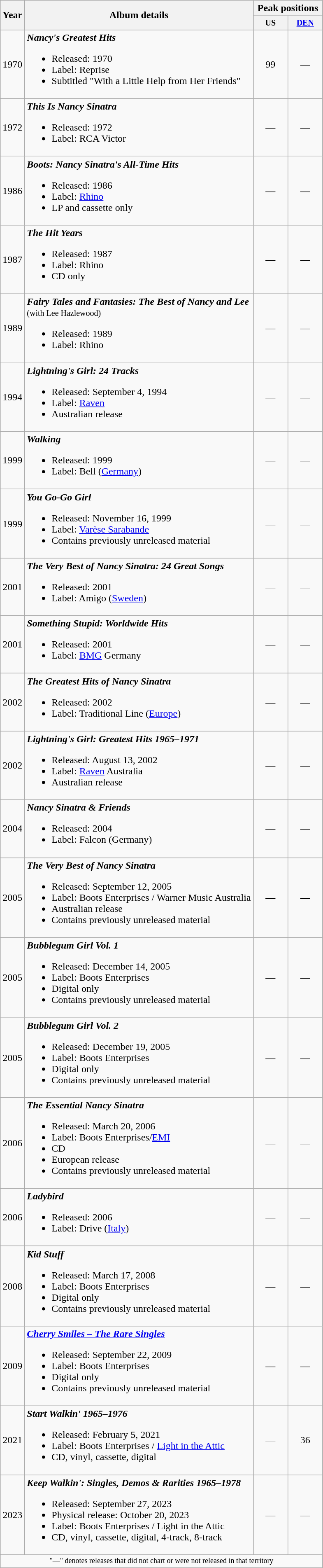<table class=wikitable style=text-align:center;>
<tr>
<th rowspan=2>Year</th>
<th rowspan=2>Album details</th>
<th colspan=2>Peak positions</th>
</tr>
<tr style="font-size:smaller;">
<th width=50>US<br></th>
<th width=50><a href='#'>DEN</a><br></th>
</tr>
<tr>
<td>1970</td>
<td align=left><strong><em>Nancy's Greatest Hits</em></strong><br><ul><li>Released: 1970</li><li>Label: Reprise</li><li>Subtitled "With a Little Help from Her Friends"</li></ul></td>
<td>99</td>
<td>—</td>
</tr>
<tr>
<td>1972</td>
<td align=left><strong><em>This Is Nancy Sinatra</em></strong><br><ul><li>Released: 1972</li><li>Label: RCA Victor</li></ul></td>
<td>—</td>
<td>—</td>
</tr>
<tr>
<td>1986</td>
<td align=left><strong><em>Boots: Nancy Sinatra's All-Time Hits</em></strong><br><ul><li>Released: 1986</li><li>Label: <a href='#'>Rhino</a></li><li>LP and cassette only</li></ul></td>
<td>—</td>
<td>—</td>
</tr>
<tr>
<td>1987</td>
<td align=left><strong><em>The Hit Years</em></strong><br><ul><li>Released: 1987</li><li>Label: Rhino</li><li>CD only</li></ul></td>
<td>—</td>
<td>—</td>
</tr>
<tr>
<td>1989</td>
<td align=left><strong><em>Fairy Tales and Fantasies: The Best of Nancy and Lee</em></strong><br><small>(with Lee Hazlewood)</small><br><ul><li>Released: 1989</li><li>Label: Rhino</li></ul></td>
<td>—</td>
<td>—</td>
</tr>
<tr>
<td>1994</td>
<td align=left><strong><em>Lightning's Girl: 24 Tracks</em></strong><br><ul><li>Released: September 4, 1994</li><li>Label: <a href='#'>Raven</a></li><li>Australian release</li></ul></td>
<td>—</td>
<td>—</td>
</tr>
<tr>
<td>1999</td>
<td align=left><strong><em>Walking</em></strong><br><ul><li>Released: 1999</li><li>Label: Bell (<a href='#'>Germany</a>)</li></ul></td>
<td>—</td>
<td>—</td>
</tr>
<tr>
<td>1999</td>
<td align=left><strong><em>You Go-Go Girl</em></strong><br><ul><li>Released: November 16, 1999</li><li>Label: <a href='#'>Varèse Sarabande</a></li><li>Contains previously unreleased material</li></ul></td>
<td>—</td>
<td>—</td>
</tr>
<tr>
<td>2001</td>
<td align=left><strong><em>The Very Best of Nancy Sinatra: 24 Great Songs</em></strong><br><ul><li>Released: 2001</li><li>Label: Amigo (<a href='#'>Sweden</a>)</li></ul></td>
<td>—</td>
<td>—</td>
</tr>
<tr>
<td>2001</td>
<td align=left><strong><em>Something Stupid: Worldwide Hits</em></strong><br><ul><li>Released: 2001</li><li>Label: <a href='#'>BMG</a> Germany</li></ul></td>
<td>—</td>
<td>—</td>
</tr>
<tr>
<td>2002</td>
<td align=left><strong><em>The Greatest Hits of Nancy Sinatra</em></strong><br><ul><li>Released: 2002</li><li>Label: Traditional Line (<a href='#'>Europe</a>)</li></ul></td>
<td>—</td>
<td>—</td>
</tr>
<tr>
<td>2002</td>
<td align=left><strong><em>Lightning's Girl: Greatest Hits 1965–1971</em></strong><br><ul><li>Released: August 13, 2002</li><li>Label: <a href='#'>Raven</a> Australia</li><li>Australian release</li></ul></td>
<td>—</td>
<td>—</td>
</tr>
<tr>
<td>2004</td>
<td align=left><strong><em>Nancy Sinatra & Friends</em></strong><br><ul><li>Released: 2004</li><li>Label: Falcon (Germany)</li></ul></td>
<td>—</td>
<td>—</td>
</tr>
<tr>
<td>2005</td>
<td align=left><strong><em>The Very Best of Nancy Sinatra</em></strong><br><ul><li>Released: September 12, 2005</li><li>Label: Boots Enterprises / Warner Music Australia</li><li>Australian release</li><li>Contains previously unreleased material</li></ul></td>
<td>—</td>
<td>—</td>
</tr>
<tr>
<td>2005</td>
<td align=left><strong><em>Bubblegum Girl Vol. 1</em></strong><br><ul><li>Released: December 14, 2005</li><li>Label: Boots Enterprises</li><li>Digital only</li><li>Contains previously unreleased material</li></ul></td>
<td>—</td>
<td>—</td>
</tr>
<tr>
<td>2005</td>
<td align=left><strong><em>Bubblegum Girl Vol. 2</em></strong><br><ul><li>Released: December 19, 2005</li><li>Label: Boots Enterprises</li><li>Digital only</li><li>Contains previously unreleased material</li></ul></td>
<td>—</td>
<td>—</td>
</tr>
<tr>
<td>2006</td>
<td align=left><strong><em>The Essential Nancy Sinatra</em></strong><br><ul><li>Released: March 20, 2006</li><li>Label: Boots Enterprises/<a href='#'>EMI</a></li><li>CD</li><li>European release</li><li>Contains previously unreleased material</li></ul></td>
<td>—</td>
<td>—</td>
</tr>
<tr>
<td>2006</td>
<td align=left><strong><em>Ladybird</em></strong><br><ul><li>Released: 2006</li><li>Label: Drive (<a href='#'>Italy</a>)</li></ul></td>
<td>—</td>
<td>—</td>
</tr>
<tr>
<td>2008</td>
<td align=left><strong><em>Kid Stuff</em></strong><br><ul><li>Released: March 17, 2008</li><li>Label: Boots Enterprises</li><li>Digital only</li><li>Contains previously unreleased material</li></ul></td>
<td>—</td>
<td>—</td>
</tr>
<tr>
<td>2009</td>
<td align=left><strong><em><a href='#'>Cherry Smiles – The Rare Singles</a></em></strong><br><ul><li>Released: September 22, 2009</li><li>Label: Boots Enterprises</li><li>Digital only</li><li>Contains previously unreleased material</li></ul></td>
<td>—</td>
<td>—</td>
</tr>
<tr>
<td>2021</td>
<td align=left><strong><em>Start Walkin' 1965–1976</em></strong><br><ul><li>Released: February 5, 2021</li><li>Label: Boots Enterprises / <a href='#'>Light in the Attic</a></li><li>CD, vinyl, cassette, digital</li></ul></td>
<td>—</td>
<td>36</td>
</tr>
<tr>
<td>2023</td>
<td align=left><strong><em>Keep Walkin': Singles, Demos & Rarities 1965–1978</em></strong><br><ul><li>Released: September 27, 2023</li><li>Physical release: October 20, 2023</li><li>Label: Boots Enterprises / Light in the Attic</li><li>CD, vinyl, cassette, digital, 4-track, 8-track</li></ul></td>
<td>—</td>
<td>—</td>
</tr>
<tr>
<td align="center" colspan="4" style="font-size: 9pt">"—" denotes releases that did not chart or were not released in that territory</td>
</tr>
</table>
